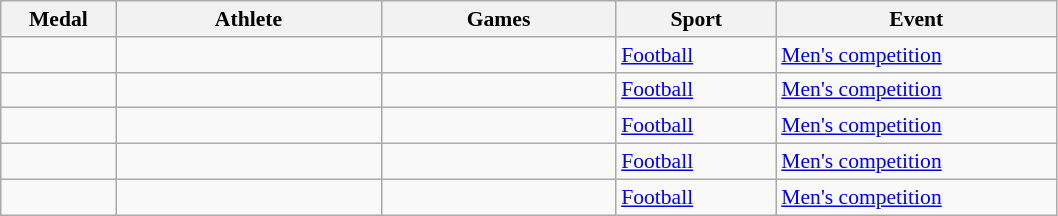<table class="wikitable sortable" style="font-size:90%">
<tr>
<th width="70">Medal</th>
<th width="170">Athlete</th>
<th width="150">Games</th>
<th width="100">Sport</th>
<th width="180">Event</th>
</tr>
<tr>
<td></td>
<td><br></td>
<td></td>
<td> <a href='#'>Football</a></td>
<td><a href='#'>Men's competition</a></td>
</tr>
<tr>
<td></td>
<td><br></td>
<td></td>
<td> <a href='#'>Football</a></td>
<td><a href='#'>Men's competition</a></td>
</tr>
<tr>
<td></td>
<td><br></td>
<td></td>
<td> <a href='#'>Football</a></td>
<td><a href='#'>Men's competition</a></td>
</tr>
<tr>
<td></td>
<td><br></td>
<td></td>
<td> <a href='#'>Football</a></td>
<td><a href='#'>Men's competition</a></td>
</tr>
<tr>
<td></td>
<td><br></td>
<td></td>
<td> <a href='#'>Football</a></td>
<td><a href='#'>Men's competition</a></td>
</tr>
</table>
